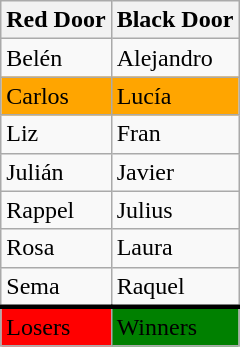<table class=wikitable>
<tr>
<th>Red Door</th>
<th>Black Door</th>
</tr>
<tr>
<td>Belén</td>
<td>Alejandro</td>
</tr>
<tr>
<td style="background-color: orange;">Carlos</td>
<td style="background-color: orange;">Lucía</td>
</tr>
<tr>
<td>Liz</td>
<td>Fran</td>
</tr>
<tr>
<td>Julián</td>
<td>Javier</td>
</tr>
<tr>
<td>Rappel</td>
<td>Julius</td>
</tr>
<tr>
<td>Rosa</td>
<td>Laura</td>
</tr>
<tr style="border-bottom:3px solid black;">
<td>Sema</td>
<td>Raquel</td>
</tr>
<tr>
<td style="background-color: red;">Losers</td>
<td style="background-color: green;">Winners</td>
</tr>
</table>
